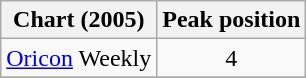<table class="wikitable">
<tr>
<th>Chart (2005)</th>
<th>Peak position</th>
</tr>
<tr>
<td><a href='#'>Oricon</a> Weekly</td>
<td align="center">4</td>
</tr>
<tr>
</tr>
</table>
